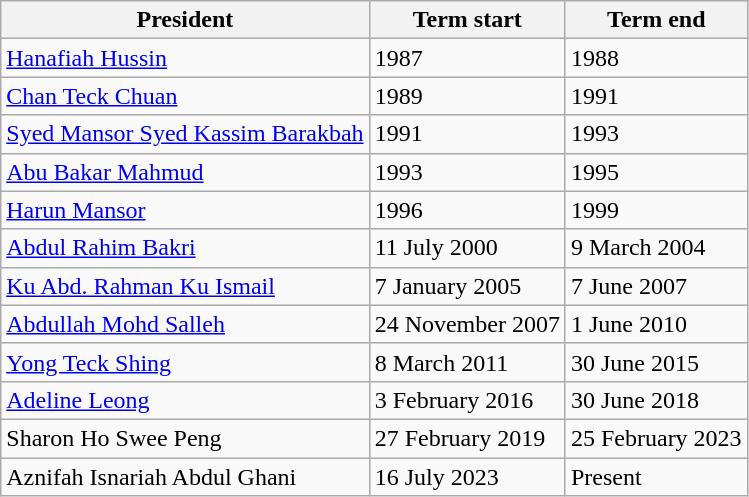<table class=wikitable>
<tr>
<th>President</th>
<th>Term start</th>
<th>Term end</th>
</tr>
<tr>
<td><a href='#'>Hanafiah Hussin</a></td>
<td>1987</td>
<td>1988</td>
</tr>
<tr>
<td><a href='#'>Chan Teck Chuan</a></td>
<td>1989</td>
<td>1991</td>
</tr>
<tr>
<td><a href='#'>Syed Mansor Syed Kassim Barakbah</a></td>
<td>1991</td>
<td>1993</td>
</tr>
<tr>
<td><a href='#'>Abu Bakar Mahmud</a></td>
<td>1993</td>
<td>1995</td>
</tr>
<tr>
<td><a href='#'>Harun Mansor</a></td>
<td>1996</td>
<td>1999</td>
</tr>
<tr>
<td><a href='#'>Abdul Rahim Bakri</a></td>
<td>11 July 2000</td>
<td>9 March 2004</td>
</tr>
<tr>
<td><a href='#'>Ku Abd. Rahman Ku Ismail</a></td>
<td>7 January 2005</td>
<td>7 June 2007</td>
</tr>
<tr>
<td><a href='#'>Abdullah Mohd Salleh</a></td>
<td>24 November 2007</td>
<td>1 June 2010</td>
</tr>
<tr>
<td><a href='#'>Yong Teck Shing</a></td>
<td>8 March 2011</td>
<td>30 June 2015</td>
</tr>
<tr>
<td><a href='#'>Adeline Leong</a></td>
<td>3 February 2016</td>
<td>30 June 2018</td>
</tr>
<tr>
<td>Sharon Ho Swee Peng</td>
<td>27 February 2019</td>
<td>25 February 2023</td>
</tr>
<tr>
<td>Aznifah Isnariah Abdul Ghani</td>
<td>16 July 2023</td>
<td>Present</td>
</tr>
</table>
